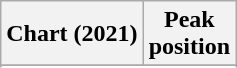<table class="wikitable sortable plainrowheaders" style="text-align:center">
<tr>
<th scope="col">Chart (2021)</th>
<th scope="col">Peak<br>position</th>
</tr>
<tr>
</tr>
<tr>
</tr>
<tr>
</tr>
<tr>
</tr>
</table>
